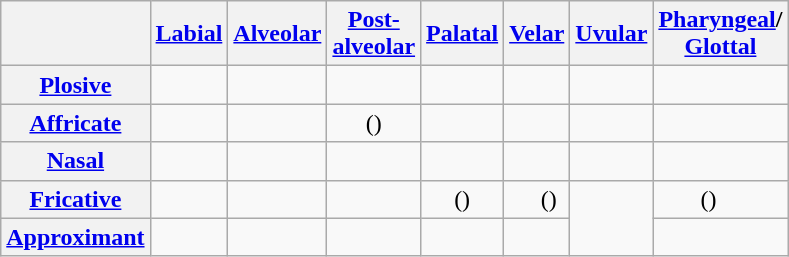<table class="wikitable" style="text-align:center">
<tr>
<th></th>
<th><a href='#'>Labial</a></th>
<th><a href='#'>Alveolar</a></th>
<th><a href='#'>Post-<br>alveolar</a></th>
<th><a href='#'>Palatal</a></th>
<th><a href='#'>Velar</a></th>
<th><a href='#'>Uvular</a></th>
<th><a href='#'>Pharyngeal</a>/<br><a href='#'>Glottal</a></th>
</tr>
<tr>
<th><a href='#'>Plosive</a></th>
<td> </td>
<td> </td>
<td></td>
<td></td>
<td> </td>
<td></td>
<td></td>
</tr>
<tr>
<th><a href='#'>Affricate</a></th>
<td></td>
<td></td>
<td>()</td>
<td></td>
<td></td>
<td></td>
<td></td>
</tr>
<tr>
<th><a href='#'>Nasal</a></th>
<td></td>
<td></td>
<td></td>
<td></td>
<td></td>
<td></td>
<td></td>
</tr>
<tr>
<th><a href='#'>Fricative</a></th>
<td> </td>
<td></td>
<td></td>
<td>()</td>
<td> ()</td>
<td rowspan="2"></td>
<td>() </td>
</tr>
<tr>
<th><a href='#'>Approximant</a></th>
<td></td>
<td></td>
<td></td>
<td></td>
<td></td>
<td></td>
</tr>
</table>
